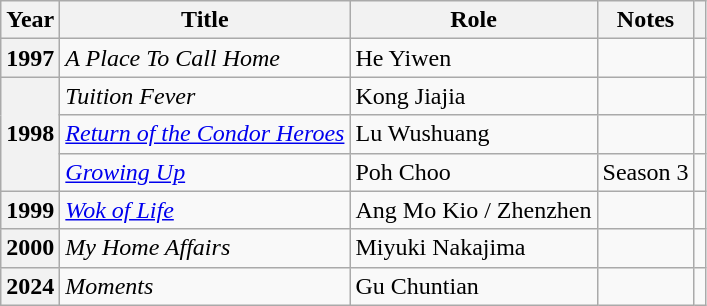<table class="wikitable sortable plainrowheaders">
<tr>
<th scope="col">Year</th>
<th scope="col">Title</th>
<th scope="col">Role</th>
<th scope="col" class="unsortable">Notes</th>
<th scope="col" class="unsortable"></th>
</tr>
<tr>
<th scope="row">1997</th>
<td><em>A Place To Call Home</em></td>
<td>He Yiwen</td>
<td></td>
<td></td>
</tr>
<tr>
<th scope="row" rowspan="3">1998</th>
<td><em>Tuition Fever</em></td>
<td>Kong Jiajia</td>
<td></td>
<td></td>
</tr>
<tr>
<td><em><a href='#'>Return of the Condor Heroes</a></em></td>
<td>Lu Wushuang</td>
<td></td>
<td></td>
</tr>
<tr>
<td><em><a href='#'>Growing Up</a></em></td>
<td>Poh Choo</td>
<td>Season 3</td>
<td></td>
</tr>
<tr>
<th scope="row">1999</th>
<td><em><a href='#'>Wok of Life</a></em></td>
<td>Ang Mo Kio / Zhenzhen</td>
<td></td>
<td></td>
</tr>
<tr>
<th scope="row">2000</th>
<td><em>My Home Affairs</em></td>
<td>Miyuki Nakajima</td>
<td></td>
<td></td>
</tr>
<tr>
<th scope="row">2024</th>
<td><em>Moments</em></td>
<td>Gu Chuntian</td>
<td></td>
<td></td>
</tr>
</table>
